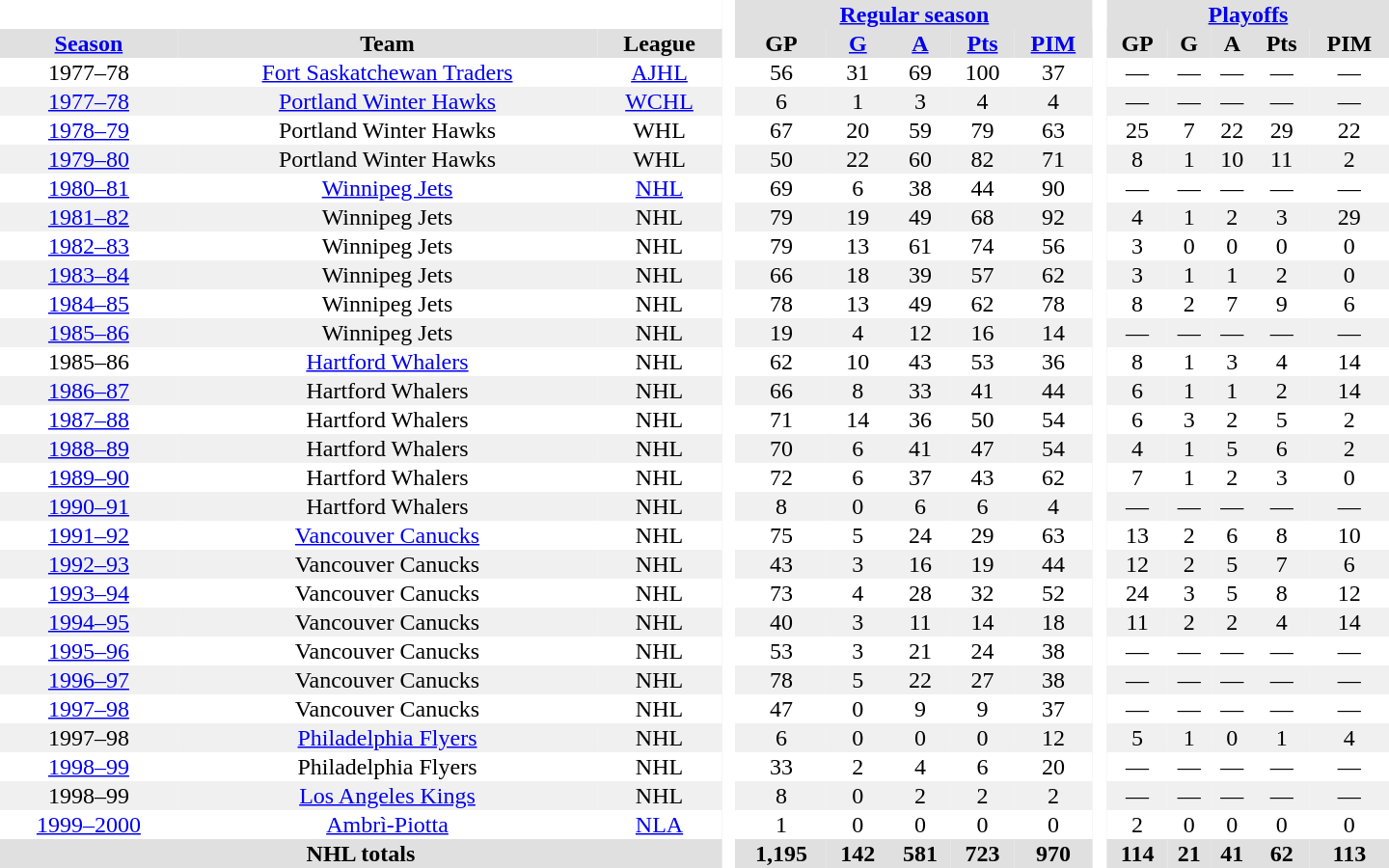<table border="0" cellpadding="1" cellspacing="0" style="text-align:center; width:60em;">
<tr style="background:#e0e0e0;">
<th colspan="3" bgcolor="#ffffff"> </th>
<th rowspan="99" bgcolor="#ffffff"> </th>
<th colspan="5"><a href='#'>Regular season</a></th>
<th rowspan="99" bgcolor="#ffffff"> </th>
<th colspan="5"><a href='#'>Playoffs</a></th>
</tr>
<tr style="background:#e0e0e0;">
<th><a href='#'>Season</a></th>
<th>Team</th>
<th>League</th>
<th>GP</th>
<th><a href='#'>G</a></th>
<th><a href='#'>A</a></th>
<th><a href='#'>Pts</a></th>
<th><a href='#'>PIM</a></th>
<th>GP</th>
<th>G</th>
<th>A</th>
<th>Pts</th>
<th>PIM</th>
</tr>
<tr>
<td>1977–78</td>
<td><a href='#'>Fort Saskatchewan Traders</a></td>
<td><a href='#'>AJHL</a></td>
<td>56</td>
<td>31</td>
<td>69</td>
<td>100</td>
<td>37</td>
<td>—</td>
<td>—</td>
<td>—</td>
<td>—</td>
<td>—</td>
</tr>
<tr style="background:#f0f0f0;">
<td><a href='#'>1977–78</a></td>
<td><a href='#'>Portland Winter Hawks</a></td>
<td><a href='#'>WCHL</a></td>
<td>6</td>
<td>1</td>
<td>3</td>
<td>4</td>
<td>4</td>
<td>—</td>
<td>—</td>
<td>—</td>
<td>—</td>
<td>—</td>
</tr>
<tr>
<td><a href='#'>1978–79</a></td>
<td>Portland Winter Hawks</td>
<td>WHL</td>
<td>67</td>
<td>20</td>
<td>59</td>
<td>79</td>
<td>63</td>
<td>25</td>
<td>7</td>
<td>22</td>
<td>29</td>
<td>22</td>
</tr>
<tr style="background:#f0f0f0;">
<td><a href='#'>1979–80</a></td>
<td>Portland Winter Hawks</td>
<td>WHL</td>
<td>50</td>
<td>22</td>
<td>60</td>
<td>82</td>
<td>71</td>
<td>8</td>
<td>1</td>
<td>10</td>
<td>11</td>
<td>2</td>
</tr>
<tr>
<td><a href='#'>1980–81</a></td>
<td><a href='#'>Winnipeg Jets</a></td>
<td><a href='#'>NHL</a></td>
<td>69</td>
<td>6</td>
<td>38</td>
<td>44</td>
<td>90</td>
<td>—</td>
<td>—</td>
<td>—</td>
<td>—</td>
<td>—</td>
</tr>
<tr style="background:#f0f0f0;">
<td><a href='#'>1981–82</a></td>
<td>Winnipeg Jets</td>
<td>NHL</td>
<td>79</td>
<td>19</td>
<td>49</td>
<td>68</td>
<td>92</td>
<td>4</td>
<td>1</td>
<td>2</td>
<td>3</td>
<td>29</td>
</tr>
<tr>
<td><a href='#'>1982–83</a></td>
<td>Winnipeg Jets</td>
<td>NHL</td>
<td>79</td>
<td>13</td>
<td>61</td>
<td>74</td>
<td>56</td>
<td>3</td>
<td>0</td>
<td>0</td>
<td>0</td>
<td>0</td>
</tr>
<tr style="background:#f0f0f0;">
<td><a href='#'>1983–84</a></td>
<td>Winnipeg Jets</td>
<td>NHL</td>
<td>66</td>
<td>18</td>
<td>39</td>
<td>57</td>
<td>62</td>
<td>3</td>
<td>1</td>
<td>1</td>
<td>2</td>
<td>0</td>
</tr>
<tr>
<td><a href='#'>1984–85</a></td>
<td>Winnipeg Jets</td>
<td>NHL</td>
<td>78</td>
<td>13</td>
<td>49</td>
<td>62</td>
<td>78</td>
<td>8</td>
<td>2</td>
<td>7</td>
<td>9</td>
<td>6</td>
</tr>
<tr style="background:#f0f0f0;">
<td><a href='#'>1985–86</a></td>
<td>Winnipeg Jets</td>
<td>NHL</td>
<td>19</td>
<td>4</td>
<td>12</td>
<td>16</td>
<td>14</td>
<td>—</td>
<td>—</td>
<td>—</td>
<td>—</td>
<td>—</td>
</tr>
<tr>
<td>1985–86</td>
<td><a href='#'>Hartford Whalers</a></td>
<td>NHL</td>
<td>62</td>
<td>10</td>
<td>43</td>
<td>53</td>
<td>36</td>
<td>8</td>
<td>1</td>
<td>3</td>
<td>4</td>
<td>14</td>
</tr>
<tr style="background:#f0f0f0;">
<td><a href='#'>1986–87</a></td>
<td>Hartford Whalers</td>
<td>NHL</td>
<td>66</td>
<td>8</td>
<td>33</td>
<td>41</td>
<td>44</td>
<td>6</td>
<td>1</td>
<td>1</td>
<td>2</td>
<td>14</td>
</tr>
<tr>
<td><a href='#'>1987–88</a></td>
<td>Hartford Whalers</td>
<td>NHL</td>
<td>71</td>
<td>14</td>
<td>36</td>
<td>50</td>
<td>54</td>
<td>6</td>
<td>3</td>
<td>2</td>
<td>5</td>
<td>2</td>
</tr>
<tr style="background:#f0f0f0;">
<td><a href='#'>1988–89</a></td>
<td>Hartford Whalers</td>
<td>NHL</td>
<td>70</td>
<td>6</td>
<td>41</td>
<td>47</td>
<td>54</td>
<td>4</td>
<td>1</td>
<td>5</td>
<td>6</td>
<td>2</td>
</tr>
<tr>
<td><a href='#'>1989–90</a></td>
<td>Hartford Whalers</td>
<td>NHL</td>
<td>72</td>
<td>6</td>
<td>37</td>
<td>43</td>
<td>62</td>
<td>7</td>
<td>1</td>
<td>2</td>
<td>3</td>
<td>0</td>
</tr>
<tr style="background:#f0f0f0;">
<td><a href='#'>1990–91</a></td>
<td>Hartford Whalers</td>
<td>NHL</td>
<td>8</td>
<td>0</td>
<td>6</td>
<td>6</td>
<td>4</td>
<td>—</td>
<td>—</td>
<td>—</td>
<td>—</td>
<td>—</td>
</tr>
<tr>
<td><a href='#'>1991–92</a></td>
<td><a href='#'>Vancouver Canucks</a></td>
<td>NHL</td>
<td>75</td>
<td>5</td>
<td>24</td>
<td>29</td>
<td>63</td>
<td>13</td>
<td>2</td>
<td>6</td>
<td>8</td>
<td>10</td>
</tr>
<tr style="background:#f0f0f0;">
<td><a href='#'>1992–93</a></td>
<td>Vancouver Canucks</td>
<td>NHL</td>
<td>43</td>
<td>3</td>
<td>16</td>
<td>19</td>
<td>44</td>
<td>12</td>
<td>2</td>
<td>5</td>
<td>7</td>
<td>6</td>
</tr>
<tr>
<td><a href='#'>1993–94</a></td>
<td>Vancouver Canucks</td>
<td>NHL</td>
<td>73</td>
<td>4</td>
<td>28</td>
<td>32</td>
<td>52</td>
<td>24</td>
<td>3</td>
<td>5</td>
<td>8</td>
<td>12</td>
</tr>
<tr style="background:#f0f0f0;">
<td><a href='#'>1994–95</a></td>
<td>Vancouver Canucks</td>
<td>NHL</td>
<td>40</td>
<td>3</td>
<td>11</td>
<td>14</td>
<td>18</td>
<td>11</td>
<td>2</td>
<td>2</td>
<td>4</td>
<td>14</td>
</tr>
<tr>
<td><a href='#'>1995–96</a></td>
<td>Vancouver Canucks</td>
<td>NHL</td>
<td>53</td>
<td>3</td>
<td>21</td>
<td>24</td>
<td>38</td>
<td>—</td>
<td>—</td>
<td>—</td>
<td>—</td>
<td>—</td>
</tr>
<tr style="background:#f0f0f0;">
<td><a href='#'>1996–97</a></td>
<td>Vancouver Canucks</td>
<td>NHL</td>
<td>78</td>
<td>5</td>
<td>22</td>
<td>27</td>
<td>38</td>
<td>—</td>
<td>—</td>
<td>—</td>
<td>—</td>
<td>—</td>
</tr>
<tr>
<td><a href='#'>1997–98</a></td>
<td>Vancouver Canucks</td>
<td>NHL</td>
<td>47</td>
<td>0</td>
<td>9</td>
<td>9</td>
<td>37</td>
<td>—</td>
<td>—</td>
<td>—</td>
<td>—</td>
<td>—</td>
</tr>
<tr style="background:#f0f0f0;">
<td>1997–98</td>
<td><a href='#'>Philadelphia Flyers</a></td>
<td>NHL</td>
<td>6</td>
<td>0</td>
<td>0</td>
<td>0</td>
<td>12</td>
<td>5</td>
<td>1</td>
<td>0</td>
<td>1</td>
<td>4</td>
</tr>
<tr>
<td><a href='#'>1998–99</a></td>
<td>Philadelphia Flyers</td>
<td>NHL</td>
<td>33</td>
<td>2</td>
<td>4</td>
<td>6</td>
<td>20</td>
<td>—</td>
<td>—</td>
<td>—</td>
<td>—</td>
<td>—</td>
</tr>
<tr style="background:#f0f0f0;">
<td>1998–99</td>
<td><a href='#'>Los Angeles Kings</a></td>
<td>NHL</td>
<td>8</td>
<td>0</td>
<td>2</td>
<td>2</td>
<td>2</td>
<td>—</td>
<td>—</td>
<td>—</td>
<td>—</td>
<td>—</td>
</tr>
<tr>
<td><a href='#'>1999–2000</a></td>
<td><a href='#'>Ambrì-Piotta</a></td>
<td><a href='#'>NLA</a></td>
<td>1</td>
<td>0</td>
<td>0</td>
<td>0</td>
<td>0</td>
<td>2</td>
<td>0</td>
<td>0</td>
<td>0</td>
<td>0</td>
</tr>
<tr style="background:#e0e0e0;">
<th colspan="3">NHL totals</th>
<th>1,195</th>
<th>142</th>
<th>581</th>
<th>723</th>
<th>970</th>
<th>114</th>
<th>21</th>
<th>41</th>
<th>62</th>
<th>113</th>
</tr>
</table>
